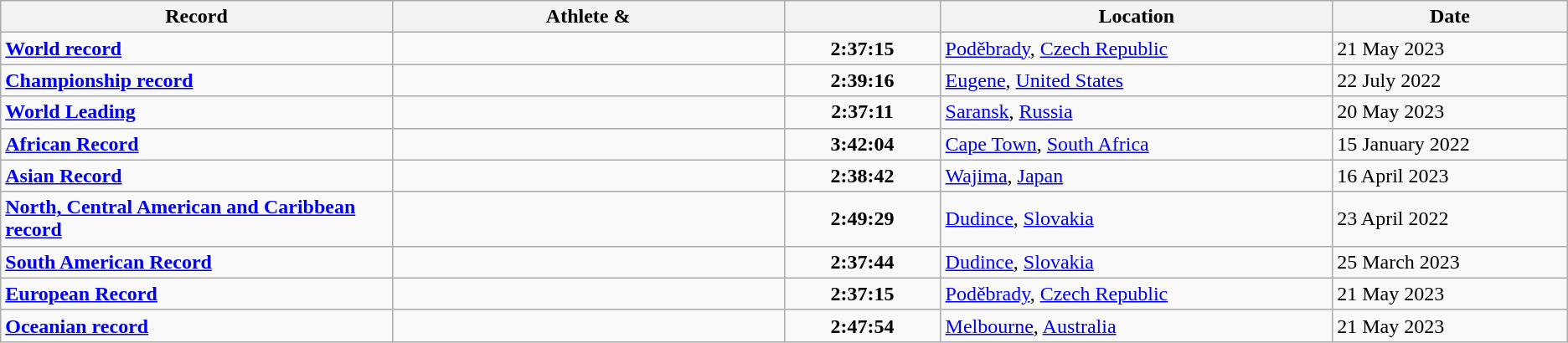<table class="wikitable">
<tr>
<th width=25% align=center>Record</th>
<th width=25% align=center>Athlete & </th>
<th width=10% align=center></th>
<th width=25% align=center>Location</th>
<th width=15% align=center>Date</th>
</tr>
<tr>
<td><strong><a href='#'>World record</a></strong></td>
<td></td>
<td align=center><strong>2:37:15</strong></td>
<td><a href='#'>Poděbrady</a>, <a href='#'>Czech Republic</a></td>
<td>21 May 2023</td>
</tr>
<tr>
<td><strong><a href='#'>Championship record</a></strong></td>
<td></td>
<td align=center><strong>2:39:16</strong></td>
<td><a href='#'>Eugene</a>, <a href='#'>United States</a></td>
<td>22 July 2022</td>
</tr>
<tr>
<td><strong><a href='#'>World Leading</a></strong></td>
<td></td>
<td align=center><strong>2:37:11</strong></td>
<td><a href='#'>Saransk</a>, <a href='#'>Russia</a></td>
<td>20 May 2023</td>
</tr>
<tr>
<td><strong><a href='#'>African Record</a></strong></td>
<td></td>
<td align=center><strong>3:42:04</strong></td>
<td><a href='#'>Cape Town</a>, <a href='#'>South Africa</a></td>
<td>15 January 2022</td>
</tr>
<tr>
<td><strong><a href='#'>Asian Record</a></strong></td>
<td></td>
<td align=center><strong>2:38:42</strong></td>
<td><a href='#'>Wajima</a>, <a href='#'>Japan</a></td>
<td>16 April 2023</td>
</tr>
<tr>
<td><strong><a href='#'>North, Central American and Caribbean record</a></strong></td>
<td></td>
<td align=center><strong>2:49:29</strong></td>
<td><a href='#'>Dudince</a>, <a href='#'>Slovakia</a></td>
<td>23 April 2022</td>
</tr>
<tr>
<td><strong><a href='#'>South American Record</a></strong></td>
<td></td>
<td align=center><strong>2:37:44</strong></td>
<td><a href='#'>Dudince</a>, <a href='#'>Slovakia</a></td>
<td>25 March 2023</td>
</tr>
<tr>
<td><strong><a href='#'>European Record</a></strong></td>
<td></td>
<td align=center><strong>2:37:15</strong></td>
<td><a href='#'>Poděbrady</a>, <a href='#'>Czech Republic</a></td>
<td>21 May 2023</td>
</tr>
<tr>
<td><strong><a href='#'>Oceanian record</a></strong></td>
<td></td>
<td align=center><strong>2:47:54</strong></td>
<td><a href='#'>Melbourne</a>, <a href='#'>Australia</a></td>
<td>21 May 2023</td>
</tr>
</table>
